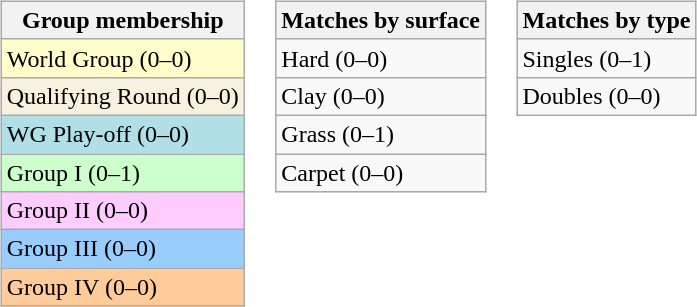<table>
<tr valign=top>
<td><br><table class=wikitable>
<tr>
<th>Group membership</th>
</tr>
<tr bgcolor=#FFFFCC>
<td>World Group (0–0)</td>
</tr>
<tr bgcolor="#F7F2E0">
<td>Qualifying Round (0–0)</td>
</tr>
<tr style="background:#B0E0E6;">
<td>WG Play-off (0–0)</td>
</tr>
<tr bgcolor=#CCFFCC>
<td>Group I (0–1)</td>
</tr>
<tr bgcolor=#FFCCFF>
<td>Group II (0–0)</td>
</tr>
<tr bgcolor=#99CCFF>
<td>Group III (0–0)</td>
</tr>
<tr bgcolor=#FFCC99>
<td>Group IV (0–0)</td>
</tr>
</table>
</td>
<td><br><table class=wikitable>
<tr>
<th>Matches by surface</th>
</tr>
<tr>
<td>Hard (0–0)</td>
</tr>
<tr>
<td>Clay (0–0)</td>
</tr>
<tr>
<td>Grass (0–1)</td>
</tr>
<tr>
<td>Carpet (0–0)</td>
</tr>
</table>
</td>
<td><br><table class=wikitable>
<tr>
<th>Matches by type</th>
</tr>
<tr>
<td>Singles (0–1)</td>
</tr>
<tr>
<td>Doubles (0–0)</td>
</tr>
</table>
</td>
</tr>
</table>
